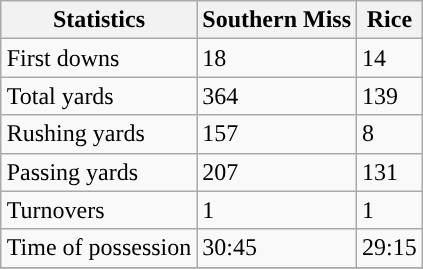<table class="wikitable" style="float: right;">
<tr>
<th>Statistics</th>
<th>Southern Miss</th>
<th>Rice</th>
</tr>
<tr>
<td>First downs</td>
<td>18</td>
<td>14</td>
</tr>
<tr>
<td>Total yards</td>
<td>364</td>
<td>139</td>
</tr>
<tr>
<td>Rushing yards</td>
<td>157</td>
<td>8</td>
</tr>
<tr>
<td>Passing yards</td>
<td>207</td>
<td>131</td>
</tr>
<tr>
<td>Turnovers</td>
<td>1</td>
<td>1</td>
</tr>
<tr>
<td>Time of possession</td>
<td>30:45</td>
<td>29:15</td>
</tr>
<tr>
</tr>
</table>
